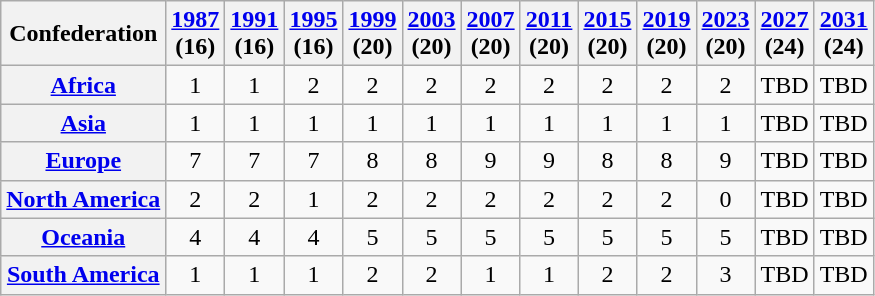<table class="wikitable plainrowheaders" style="text-align:center;">
<tr>
<th scope="col">Confederation</th>
<th scope="col"><a href='#'>1987</a><br>(16)</th>
<th scope="col"><a href='#'>1991</a><br>(16)</th>
<th scope="col"><a href='#'>1995</a><br>(16)</th>
<th scope="col"><a href='#'>1999</a><br>(20)</th>
<th scope="col"><a href='#'>2003</a><br>(20)</th>
<th scope="col"><a href='#'>2007</a><br>(20)</th>
<th scope="col"><a href='#'>2011</a><br>(20)</th>
<th scope="col"><a href='#'>2015</a><br>(20)</th>
<th scope="col"><a href='#'>2019</a><br>(20)</th>
<th scope="col"><a href='#'>2023</a><br>(20)</th>
<th scope="col"><a href='#'>2027</a><br>(24)</th>
<th scope="col"><a href='#'>2031</a><br>(24)</th>
</tr>
<tr>
<th scope="row" valign=top align=left><a href='#'>Africa</a></th>
<td>1</td>
<td>1</td>
<td>2</td>
<td>2</td>
<td>2</td>
<td>2</td>
<td>2</td>
<td>2</td>
<td>2</td>
<td>2</td>
<td>TBD</td>
<td>TBD</td>
</tr>
<tr>
<th scope="row" valign=top align=left><a href='#'>Asia</a></th>
<td>1</td>
<td>1</td>
<td>1</td>
<td>1</td>
<td>1</td>
<td>1</td>
<td>1</td>
<td>1</td>
<td>1</td>
<td>1</td>
<td>TBD</td>
<td>TBD</td>
</tr>
<tr>
<th scope="row" valign=top align=left><a href='#'>Europe</a></th>
<td>7</td>
<td>7</td>
<td>7</td>
<td>8</td>
<td>8</td>
<td>9</td>
<td>9</td>
<td>8</td>
<td>8</td>
<td>9</td>
<td>TBD</td>
<td>TBD</td>
</tr>
<tr>
<th scope="row" valign=top align=left><a href='#'>North America</a></th>
<td>2</td>
<td>2</td>
<td>1</td>
<td>2</td>
<td>2</td>
<td>2</td>
<td>2</td>
<td>2</td>
<td>2</td>
<td>0</td>
<td>TBD</td>
<td>TBD</td>
</tr>
<tr>
<th scope="row" valign=top align=left><a href='#'>Oceania</a></th>
<td>4</td>
<td>4</td>
<td>4</td>
<td>5</td>
<td>5</td>
<td>5</td>
<td>5</td>
<td>5</td>
<td>5</td>
<td>5</td>
<td>TBD</td>
<td>TBD</td>
</tr>
<tr>
<th scope="row" valign=top align=left><a href='#'>South America</a></th>
<td>1</td>
<td>1</td>
<td>1</td>
<td>2</td>
<td>2</td>
<td>1</td>
<td>1</td>
<td>2</td>
<td>2</td>
<td>3</td>
<td>TBD</td>
<td>TBD</td>
</tr>
</table>
